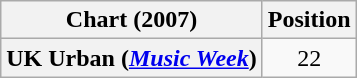<table class="wikitable plainrowheaders" style="text-align:center">
<tr>
<th>Chart (2007)</th>
<th>Position</th>
</tr>
<tr>
<th scope="row">UK Urban (<em><a href='#'>Music Week</a></em>)</th>
<td>22</td>
</tr>
</table>
